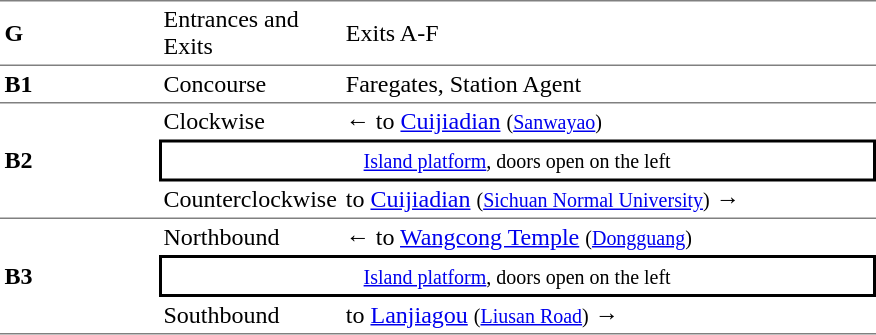<table cellspacing=0 cellpadding=3>
<tr>
<td style="border-top:solid 1px gray;border-bottom:solid 1px gray;" width=100><strong>G</strong></td>
<td style="border-top:solid 1px gray;border-bottom:solid 1px gray;" width=100>Entrances and Exits</td>
<td style="border-top:solid 1px gray;border-bottom:solid 1px gray;" width=350>Exits A-F</td>
</tr>
<tr>
<td style="border-top:solid 0px gray;border-bottom:solid 1px gray;" width=100><strong>B1</strong></td>
<td style="border-top:solid 0px gray;border-bottom:solid 1px gray;" width=100>Concourse</td>
<td style="border-top:solid 0px gray;border-bottom:solid 1px gray;" width=350>Faregates, Station Agent</td>
</tr>
<tr>
<td style="border-bottom:solid 1px gray;" rowspan=3><strong>B2</strong></td>
<td>Clockwise</td>
<td>←  to <a href='#'>Cuijiadian</a> <small>(<a href='#'>Sanwayao</a>)</small></td>
</tr>
<tr>
<td style="border-right:solid 2px black;border-left:solid 2px black;border-top:solid 2px black;border-bottom:solid 2px black;text-align:center;" colspan=2><small><a href='#'>Island platform</a>, doors open on the left</small></td>
</tr>
<tr>
<td style="border-bottom:solid 1px gray;">Counterclockwise</td>
<td style="border-bottom:solid 1px gray;">  to <a href='#'>Cuijiadian</a> <small>(<a href='#'>Sichuan Normal University</a>)</small> →</td>
</tr>
<tr>
<td style="border-bottom:solid 1px gray;" rowspan=3><strong>B3</strong></td>
<td>Northbound</td>
<td>←  to <a href='#'>Wangcong Temple</a> <small>(<a href='#'>Dongguang</a>)</small></td>
</tr>
<tr>
<td style="border-right:solid 2px black;border-left:solid 2px black;border-top:solid 2px black;border-bottom:solid 2px black;text-align:center;" colspan=2><small><a href='#'>Island platform</a>, doors open on the left</small></td>
</tr>
<tr>
<td style="border-bottom:solid 1px gray;">Southbound</td>
<td style="border-bottom:solid 1px gray;">  to <a href='#'>Lanjiagou</a> <small>(<a href='#'>Liusan Road</a>)</small> →</td>
</tr>
</table>
